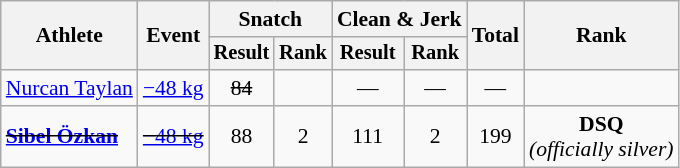<table class="wikitable" style="font-size:90%">
<tr>
<th rowspan="2">Athlete</th>
<th rowspan="2">Event</th>
<th colspan="2">Snatch</th>
<th colspan="2">Clean & Jerk</th>
<th rowspan="2">Total</th>
<th rowspan="2">Rank</th>
</tr>
<tr style="font-size:95%">
<th>Result</th>
<th>Rank</th>
<th>Result</th>
<th>Rank</th>
</tr>
<tr align=center>
<td align=left><a href='#'>Nurcan Taylan</a></td>
<td align=left><a href='#'>−48 kg</a></td>
<td><s>84</s></td>
<td></td>
<td>—</td>
<td>—</td>
<td>—</td>
<td></td>
</tr>
<tr align=center>
<td align=left><s><strong><a href='#'>Sibel Özkan</a></strong></s></td>
<td align=left><s><a href='#'>−48 kg</a></s></td>
<td>88</td>
<td>2</td>
<td>111</td>
<td>2</td>
<td>199</td>
<td><strong>DSQ</strong><br><em>(officially silver)</em></td>
</tr>
</table>
